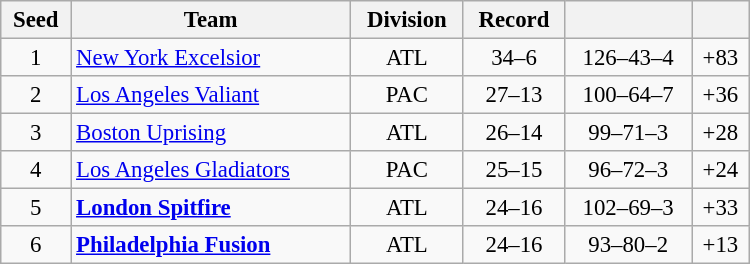<table class="wikitable"  style="font-size:95%; text-align:center; width:500px; ">
<tr>
<th>Seed</th>
<th>Team</th>
<th>Division</th>
<th>Record</th>
<th></th>
<th></th>
</tr>
<tr>
<td>1</td>
<td align=left><a href='#'>New York Excelsior</a></td>
<td>ATL</td>
<td>34–6</td>
<td>126–43–4</td>
<td>+83</td>
</tr>
<tr>
<td>2</td>
<td align=left><a href='#'>Los Angeles Valiant</a></td>
<td>PAC</td>
<td>27–13</td>
<td>100–64–7</td>
<td>+36</td>
</tr>
<tr>
<td>3</td>
<td align=left><a href='#'>Boston Uprising</a></td>
<td>ATL</td>
<td>26–14</td>
<td>99–71–3</td>
<td>+28</td>
</tr>
<tr>
<td>4</td>
<td align=left><a href='#'>Los Angeles Gladiators</a></td>
<td>PAC</td>
<td>25–15</td>
<td>96–72–3</td>
<td>+24</td>
</tr>
<tr>
<td>5</td>
<td align=left><strong><a href='#'>London Spitfire</a></strong></td>
<td>ATL</td>
<td>24–16</td>
<td>102–69–3</td>
<td>+33</td>
</tr>
<tr>
<td>6</td>
<td align=left><strong><a href='#'>Philadelphia Fusion</a></strong></td>
<td>ATL</td>
<td>24–16</td>
<td>93–80–2</td>
<td>+13</td>
</tr>
</table>
